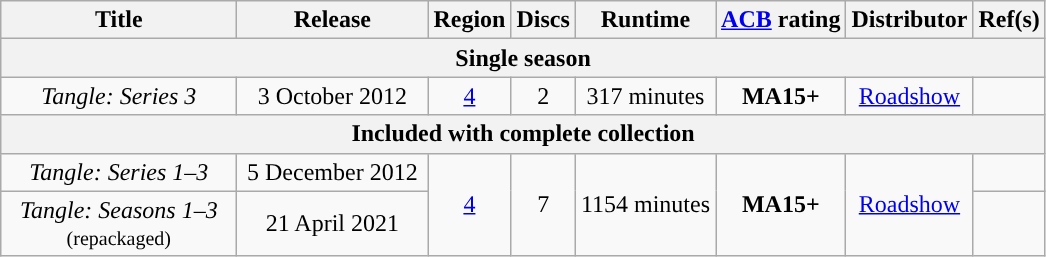<table class="wikitable">
<tr>
<th width="150">Title</th>
<th width="120">Release</th>
<th>Region</th>
<th>Discs</th>
<th>Runtime</th>
<th><a href='#'>ACB</a> rating</th>
<th>Distributor</th>
<th>Ref(s)</th>
</tr>
<tr>
<th colspan=8>Single season</th>
</tr>
<tr>
<td align="center"><em>Tangle: Series 3</em></td>
<td align="center">3 October 2012</td>
<td align="center"><a href='#'>4</a></td>
<td align="center">2</td>
<td align="center">317 minutes</td>
<td align="center"><span> <strong>MA15+</strong> </span></td>
<td align="center"><a href='#'>Roadshow</a></td>
<td align="center"></td>
</tr>
<tr>
<th colspan=8>Included with complete collection</th>
</tr>
<tr>
<td align="center"><em>Tangle: Series 1–3</em></td>
<td align="center">5 December 2012</td>
<td rowspan="2" align="center"><a href='#'>4</a></td>
<td rowspan="2" align="center">7</td>
<td rowspan="2" align="center">1154 minutes</td>
<td rowspan="2" align="center"><span> <strong>MA15+</strong> </span></td>
<td rowspan="2" align="center"><a href='#'>Roadshow</a></td>
<td align="center"></td>
</tr>
<tr>
<td align="center"><em>Tangle: Seasons 1–3</em> <small>(repackaged)</small></td>
<td align="center">21 April 2021</td>
<td align="center"></td>
</tr>
</table>
